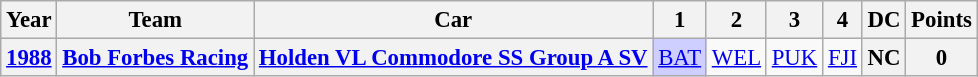<table class="wikitable" style="text-align:center; font-size:95%">
<tr>
<th>Year</th>
<th>Team</th>
<th>Car</th>
<th>1</th>
<th>2</th>
<th>3</th>
<th>4</th>
<th>DC</th>
<th>Points</th>
</tr>
<tr>
<th><a href='#'>1988</a></th>
<th> <a href='#'>Bob Forbes Racing</a></th>
<th><a href='#'>Holden VL Commodore SS Group A SV</a></th>
<td style="background:#cfcfff;"><a href='#'>BAT</a><br></td>
<td><a href='#'>WEL</a></td>
<td><a href='#'>PUK</a></td>
<td><a href='#'>FJI</a></td>
<th>NC</th>
<th>0</th>
</tr>
</table>
